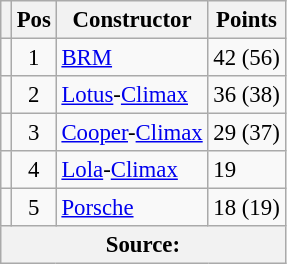<table class="wikitable" style="font-size: 95%;">
<tr>
<th></th>
<th>Pos</th>
<th>Constructor</th>
<th>Points</th>
</tr>
<tr>
<td align="left"></td>
<td align="center">1</td>
<td> <a href='#'>BRM</a></td>
<td align="left">42 (56)</td>
</tr>
<tr>
<td align="left"></td>
<td align="center">2</td>
<td> <a href='#'>Lotus</a>-<a href='#'>Climax</a></td>
<td align="left">36 (38)</td>
</tr>
<tr>
<td align="left"></td>
<td align="center">3</td>
<td> <a href='#'>Cooper</a>-<a href='#'>Climax</a></td>
<td align="left">29 (37)</td>
</tr>
<tr>
<td align="left"></td>
<td align="center">4</td>
<td> <a href='#'>Lola</a>-<a href='#'>Climax</a></td>
<td align="left">19</td>
</tr>
<tr>
<td align="left"></td>
<td align="center">5</td>
<td> <a href='#'>Porsche</a></td>
<td align="left">18 (19)</td>
</tr>
<tr>
<th colspan=4>Source:</th>
</tr>
</table>
